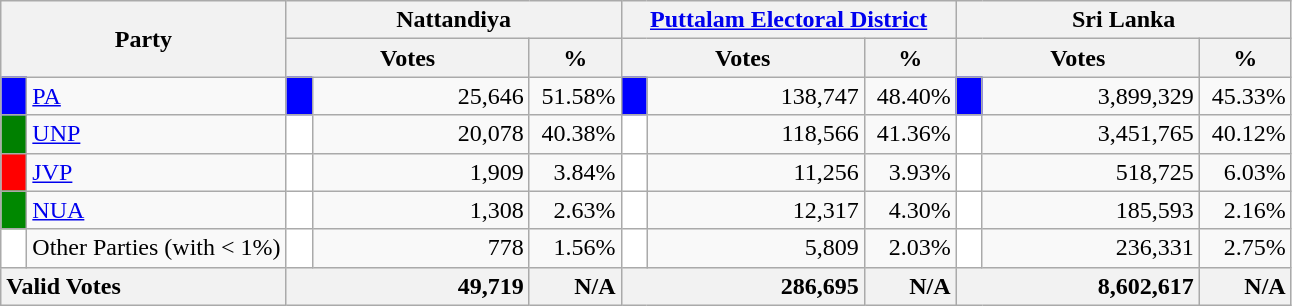<table class="wikitable">
<tr>
<th colspan="2" width="144px"rowspan="2">Party</th>
<th colspan="3" width="216px">Nattandiya</th>
<th colspan="3" width="216px"><a href='#'>Puttalam Electoral District</a></th>
<th colspan="3" width="216px">Sri Lanka</th>
</tr>
<tr>
<th colspan="2" width="144px">Votes</th>
<th>%</th>
<th colspan="2" width="144px">Votes</th>
<th>%</th>
<th colspan="2" width="144px">Votes</th>
<th>%</th>
</tr>
<tr>
<td style="background-color:blue;" width="10px"></td>
<td style="text-align:left;"><a href='#'>PA</a></td>
<td style="background-color:blue;" width="10px"></td>
<td style="text-align:right;">25,646</td>
<td style="text-align:right;">51.58%</td>
<td style="background-color:blue;" width="10px"></td>
<td style="text-align:right;">138,747</td>
<td style="text-align:right;">48.40%</td>
<td style="background-color:blue;" width="10px"></td>
<td style="text-align:right;">3,899,329</td>
<td style="text-align:right;">45.33%</td>
</tr>
<tr>
<td style="background-color:green;" width="10px"></td>
<td style="text-align:left;"><a href='#'>UNP</a></td>
<td style="background-color:white;" width="10px"></td>
<td style="text-align:right;">20,078</td>
<td style="text-align:right;">40.38%</td>
<td style="background-color:white;" width="10px"></td>
<td style="text-align:right;">118,566</td>
<td style="text-align:right;">41.36%</td>
<td style="background-color:white;" width="10px"></td>
<td style="text-align:right;">3,451,765</td>
<td style="text-align:right;">40.12%</td>
</tr>
<tr>
<td style="background-color:red;" width="10px"></td>
<td style="text-align:left;"><a href='#'>JVP</a></td>
<td style="background-color:white;" width="10px"></td>
<td style="text-align:right;">1,909</td>
<td style="text-align:right;">3.84%</td>
<td style="background-color:white;" width="10px"></td>
<td style="text-align:right;">11,256</td>
<td style="text-align:right;">3.93%</td>
<td style="background-color:white;" width="10px"></td>
<td style="text-align:right;">518,725</td>
<td style="text-align:right;">6.03%</td>
</tr>
<tr>
<td style="background-color:#008800;" width="10px"></td>
<td style="text-align:left;"><a href='#'>NUA</a></td>
<td style="background-color:white;" width="10px"></td>
<td style="text-align:right;">1,308</td>
<td style="text-align:right;">2.63%</td>
<td style="background-color:white;" width="10px"></td>
<td style="text-align:right;">12,317</td>
<td style="text-align:right;">4.30%</td>
<td style="background-color:white;" width="10px"></td>
<td style="text-align:right;">185,593</td>
<td style="text-align:right;">2.16%</td>
</tr>
<tr>
<td style="background-color:white;" width="10px"></td>
<td style="text-align:left;">Other Parties (with < 1%)</td>
<td style="background-color:white;" width="10px"></td>
<td style="text-align:right;">778</td>
<td style="text-align:right;">1.56%</td>
<td style="background-color:white;" width="10px"></td>
<td style="text-align:right;">5,809</td>
<td style="text-align:right;">2.03%</td>
<td style="background-color:white;" width="10px"></td>
<td style="text-align:right;">236,331</td>
<td style="text-align:right;">2.75%</td>
</tr>
<tr>
<th colspan="2" width="144px"style="text-align:left;">Valid Votes</th>
<th style="text-align:right;"colspan="2" width="144px">49,719</th>
<th style="text-align:right;">N/A</th>
<th style="text-align:right;"colspan="2" width="144px">286,695</th>
<th style="text-align:right;">N/A</th>
<th style="text-align:right;"colspan="2" width="144px">8,602,617</th>
<th style="text-align:right;">N/A</th>
</tr>
</table>
